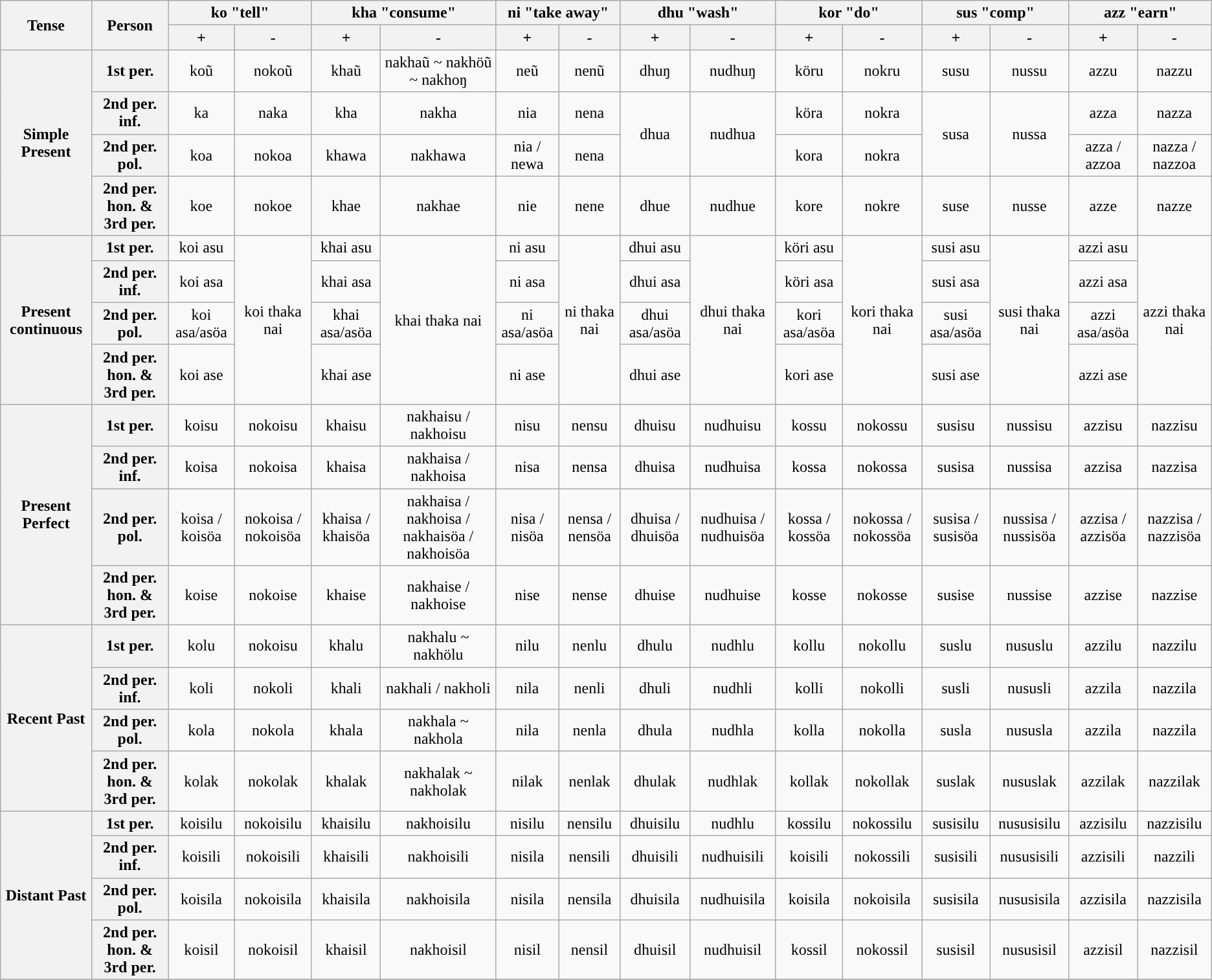<table class="wikitable" style="text-align:center;" align="center" style="font-size:80%;">
<tr>
<th rowspan="2">Tense</th>
<th rowspan="2">Person</th>
<th colspan="2">ko "tell"</th>
<th colspan="2">kha "consume"</th>
<th colspan="2">ni "take away"</th>
<th colspan="2">dhu "wash"</th>
<th colspan="2">kor "do"</th>
<th colspan="2">sus "comp"</th>
<th colspan="2">azz "earn"</th>
</tr>
<tr>
<th>+</th>
<th>-</th>
<th>+</th>
<th>-</th>
<th>+</th>
<th>-</th>
<th>+</th>
<th>-</th>
<th>+</th>
<th>-</th>
<th>+</th>
<th>-</th>
<th>+</th>
<th>-</th>
</tr>
<tr>
<th rowspan="4">Simple Present</th>
<th>1st per.</th>
<td>koũ</td>
<td>nokoũ</td>
<td>khaũ</td>
<td>nakhaũ ~ nakhöũ ~ nakhoŋ</td>
<td>neũ</td>
<td>nenũ</td>
<td>dhuŋ</td>
<td>nudhuŋ</td>
<td>köru</td>
<td>nokru</td>
<td>susu</td>
<td>nussu</td>
<td>azzu</td>
<td>nazzu</td>
</tr>
<tr>
<th>2nd per. inf.</th>
<td>ka</td>
<td>naka</td>
<td>kha</td>
<td>nakha</td>
<td>nia</td>
<td>nena</td>
<td rowspan="2">dhua</td>
<td rowspan="2">nudhua</td>
<td>köra</td>
<td>nokra</td>
<td rowspan="2">susa</td>
<td rowspan="2">nussa</td>
<td>azza</td>
<td>nazza</td>
</tr>
<tr>
<th>2nd per. pol.</th>
<td>koa</td>
<td>nokoa</td>
<td>khawa</td>
<td>nakhawa</td>
<td>nia / newa</td>
<td>nena</td>
<td>kora</td>
<td>nokra</td>
<td>azza / azzoa</td>
<td>nazza / nazzoa</td>
</tr>
<tr>
<th>2nd per. hon. & 3rd per.</th>
<td>koe</td>
<td>nokoe</td>
<td>khae</td>
<td>nakhae</td>
<td>nie</td>
<td>nene</td>
<td>dhue</td>
<td>nudhue</td>
<td>kore</td>
<td>nokre</td>
<td>suse</td>
<td>nusse</td>
<td>azze</td>
<td>nazze</td>
</tr>
<tr>
<th rowspan="4">Present continuous</th>
<th>1st per.</th>
<td>koi asu</td>
<td rowspan="4">koi thaka nai</td>
<td>khai asu</td>
<td rowspan="4">khai thaka nai</td>
<td>ni asu</td>
<td rowspan="4">ni thaka nai</td>
<td>dhui asu</td>
<td rowspan="4">dhui thaka nai</td>
<td>köri asu</td>
<td rowspan="4">kori thaka nai</td>
<td>susi asu</td>
<td rowspan="4">susi thaka nai</td>
<td>azzi asu</td>
<td rowspan="4">azzi thaka nai</td>
</tr>
<tr>
<th>2nd per. inf.</th>
<td>koi asa</td>
<td>khai asa</td>
<td>ni asa</td>
<td>dhui asa</td>
<td>köri asa</td>
<td>susi asa</td>
<td>azzi asa</td>
</tr>
<tr>
<th>2nd per. pol.</th>
<td>koi asa/asöa</td>
<td>khai asa/asöa</td>
<td>ni asa/asöa</td>
<td>dhui asa/asöa</td>
<td>kori asa/asöa</td>
<td>susi asa/asöa</td>
<td>azzi asa/asöa</td>
</tr>
<tr>
<th>2nd per. hon. & 3rd per.</th>
<td>koi ase</td>
<td>khai ase</td>
<td>ni ase</td>
<td>dhui ase</td>
<td>kori ase</td>
<td>susi ase</td>
<td>azzi ase</td>
</tr>
<tr>
<th rowspan="4">Present Perfect</th>
<th>1st per.</th>
<td>koisu</td>
<td>nokoisu</td>
<td>khaisu</td>
<td>nakhaisu / nakhoisu</td>
<td>nisu</td>
<td>nensu</td>
<td>dhuisu</td>
<td>nudhuisu</td>
<td>kossu</td>
<td>nokossu</td>
<td>susisu</td>
<td>nussisu</td>
<td>azzisu</td>
<td>nazzisu</td>
</tr>
<tr>
<th>2nd per. inf.</th>
<td>koisa</td>
<td>nokoisa</td>
<td>khaisa</td>
<td>nakhaisa / nakhoisa</td>
<td>nisa</td>
<td>nensa</td>
<td>dhuisa</td>
<td>nudhuisa</td>
<td>kossa</td>
<td>nokossa</td>
<td>susisa</td>
<td>nussisa</td>
<td>azzisa</td>
<td>nazzisa</td>
</tr>
<tr>
<th>2nd per. pol.</th>
<td>koisa / koisöa</td>
<td>nokoisa / nokoisöa</td>
<td>khaisa / khaisöa</td>
<td>nakhaisa / nakhoisa / nakhaisöa / nakhoisöa</td>
<td>nisa / nisöa</td>
<td>nensa / nensöa</td>
<td>dhuisa / dhuisöa</td>
<td>nudhuisa / nudhuisöa</td>
<td>kossa / kossöa</td>
<td>nokossa / nokossöa</td>
<td>susisa / susisöa</td>
<td>nussisa / nussisöa</td>
<td>azzisa / azzisöa</td>
<td>nazzisa / nazzisöa</td>
</tr>
<tr>
<th>2nd per. hon. & 3rd per.</th>
<td>koise</td>
<td>nokoise</td>
<td>khaise</td>
<td>nakhaise / nakhoise</td>
<td>nise</td>
<td>nense</td>
<td>dhuise</td>
<td>nudhuise</td>
<td>kosse</td>
<td>nokosse</td>
<td>susise</td>
<td>nussise</td>
<td>azzise</td>
<td>nazzise</td>
</tr>
<tr>
<th rowspan="4">Recent Past</th>
<th>1st per.</th>
<td>kolu</td>
<td>nokoisu</td>
<td>khalu</td>
<td>nakhalu ~ nakhölu</td>
<td>nilu</td>
<td>nenlu</td>
<td>dhulu</td>
<td>nudhlu</td>
<td>kollu</td>
<td>nokollu</td>
<td>suslu</td>
<td>nususlu</td>
<td>azzilu</td>
<td>nazzilu</td>
</tr>
<tr>
<th>2nd per. inf.</th>
<td>koli</td>
<td>nokoli</td>
<td>khali</td>
<td>nakhali / nakholi</td>
<td>nila</td>
<td>nenli</td>
<td>dhuli</td>
<td>nudhli</td>
<td>kolli</td>
<td>nokolli</td>
<td>susli</td>
<td>nususli</td>
<td>azzila</td>
<td>nazzila</td>
</tr>
<tr>
<th>2nd per. pol.</th>
<td>kola</td>
<td>nokola</td>
<td>khala</td>
<td>nakhala ~ nakhola</td>
<td>nila</td>
<td>nenla</td>
<td>dhula</td>
<td>nudhla</td>
<td>kolla</td>
<td>nokolla</td>
<td>susla</td>
<td>nususla</td>
<td>azzila</td>
<td>nazzila</td>
</tr>
<tr>
<th>2nd per. hon. & 3rd per.</th>
<td>kolak</td>
<td>nokolak</td>
<td>khalak</td>
<td>nakhalak ~ nakholak</td>
<td>nilak</td>
<td>nenlak</td>
<td>dhulak</td>
<td>nudhlak</td>
<td>kollak</td>
<td>nokollak</td>
<td>suslak</td>
<td>nususlak</td>
<td>azzilak</td>
<td>nazzilak</td>
</tr>
<tr>
<th rowspan="4">Distant Past</th>
<th>1st per.</th>
<td>koisilu</td>
<td>nokoisilu</td>
<td>khaisilu</td>
<td>nakhoisilu</td>
<td>nisilu</td>
<td>nensilu</td>
<td>dhuisilu</td>
<td>nudhlu</td>
<td>kossilu</td>
<td>nokossilu</td>
<td>susisilu</td>
<td>nususisilu</td>
<td>azzisilu</td>
<td>nazzisilu</td>
</tr>
<tr>
<th>2nd per. inf.</th>
<td>koisili</td>
<td>nokoisili</td>
<td>khaisili</td>
<td>nakhoisili</td>
<td>nisila</td>
<td>nensili</td>
<td>dhuisili</td>
<td>nudhuisili</td>
<td>koisili</td>
<td>nokossili</td>
<td>susisili</td>
<td>nususisili</td>
<td>azzisili</td>
<td>nazzili</td>
</tr>
<tr>
<th>2nd per. pol.</th>
<td>koisila</td>
<td>nokoisila</td>
<td>khaisila</td>
<td>nakhoisila</td>
<td>nisila</td>
<td>nensila</td>
<td>dhuisila</td>
<td>nudhuisila</td>
<td>koisila</td>
<td>nokoisila</td>
<td>susisila</td>
<td>nususisila</td>
<td>azzisila</td>
<td>nazzisila</td>
</tr>
<tr>
<th>2nd per. hon. & 3rd per.</th>
<td>koisil</td>
<td>nokoisil</td>
<td>khaisil</td>
<td>nakhoisil</td>
<td>nisil</td>
<td>nensil</td>
<td>dhuisil</td>
<td>nudhuisil</td>
<td>kossil</td>
<td>nokossil</td>
<td>susisil</td>
<td>nususisil</td>
<td>azzisil</td>
<td>nazzisil</td>
</tr>
<tr>
</tr>
</table>
